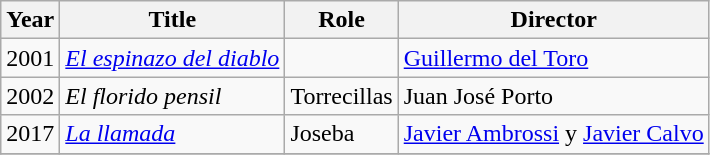<table class="wikitable sortable">
<tr>
<th>Year</th>
<th>Title</th>
<th>Role</th>
<th>Director</th>
</tr>
<tr>
<td>2001</td>
<td><em><a href='#'>El espinazo del diablo</a></em></td>
<td></td>
<td><a href='#'>Guillermo del Toro</a></td>
</tr>
<tr>
<td>2002</td>
<td><em>El florido pensil</em></td>
<td>Torrecillas</td>
<td>Juan José Porto</td>
</tr>
<tr>
<td>2017</td>
<td><em><a href='#'>La llamada</a></em></td>
<td>Joseba</td>
<td><a href='#'>Javier Ambrossi</a> y <a href='#'>Javier Calvo</a></td>
</tr>
<tr>
</tr>
</table>
